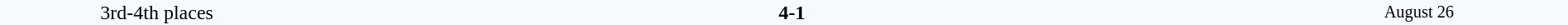<table style="width: 100%; background:#F5FAFF;" cellspacing="0">
<tr>
<td align=center rowspan=3 width=20%>3rd-4th places</td>
</tr>
<tr>
<td width=24% align=right><strong></strong></td>
<td align=center width=13%><strong>4-1</strong></td>
<td width=24%><strong></strong></td>
<td style=font-size:85% rowspan=3 align=center>August 26</td>
</tr>
</table>
